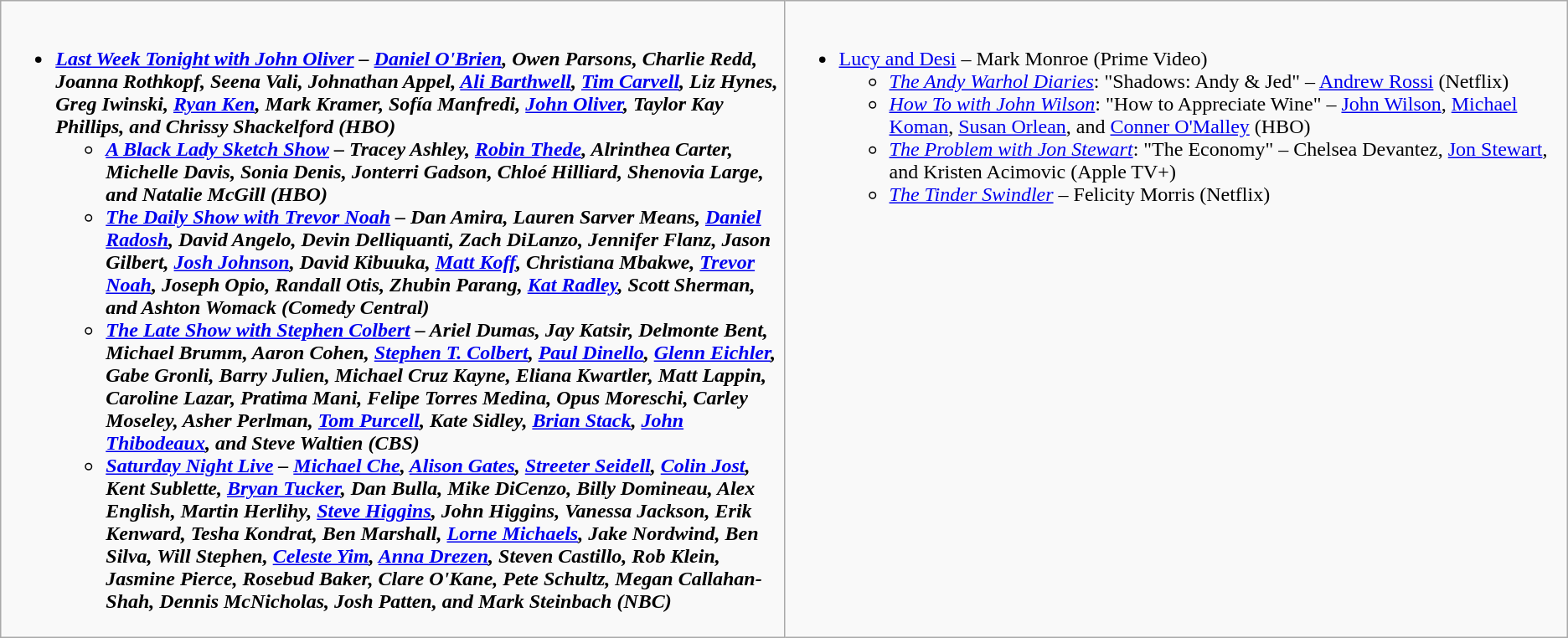<table class="wikitable">
<tr>
<td style="vertical-align:top;" width="50%"><br><ul><li><strong><em><a href='#'>Last Week Tonight with John Oliver</a><em> – <a href='#'>Daniel O'Brien</a>, Owen Parsons, Charlie Redd, Joanna Rothkopf, Seena Vali, Johnathan Appel, <a href='#'>Ali Barthwell</a>, <a href='#'>Tim Carvell</a>, Liz Hynes, Greg Iwinski, <a href='#'>Ryan Ken</a>, Mark Kramer, Sofía Manfredi, <a href='#'>John Oliver</a>, Taylor Kay Phillips, and Chrissy Shackelford (HBO)<strong><ul><li></em><a href='#'>A Black Lady Sketch Show</a><em> – Tracey Ashley, <a href='#'>Robin Thede</a>, Alrinthea Carter, Michelle Davis, Sonia Denis, Jonterri Gadson, Chloé Hilliard, Shenovia Large, and Natalie McGill (HBO)</li><li></em><a href='#'>The Daily Show with Trevor Noah</a><em> – Dan Amira, Lauren Sarver Means, <a href='#'>Daniel Radosh</a>, David Angelo, Devin Delliquanti, Zach DiLanzo, Jennifer Flanz, Jason Gilbert, <a href='#'>Josh Johnson</a>, David Kibuuka, <a href='#'>Matt Koff</a>, Christiana Mbakwe, <a href='#'>Trevor Noah</a>, Joseph Opio, Randall Otis, Zhubin Parang, <a href='#'>Kat Radley</a>, Scott Sherman, and Ashton Womack (Comedy Central)</li><li></em><a href='#'>The Late Show with Stephen Colbert</a><em> – Ariel Dumas, Jay Katsir, Delmonte Bent, Michael Brumm, Aaron Cohen, <a href='#'>Stephen T. Colbert</a>, <a href='#'>Paul Dinello</a>, <a href='#'>Glenn Eichler</a>, Gabe Gronli, Barry Julien, Michael Cruz Kayne, Eliana Kwartler, Matt Lappin, Caroline Lazar, Pratima Mani, Felipe Torres Medina, Opus Moreschi, Carley Moseley, Asher Perlman, <a href='#'>Tom Purcell</a>, Kate Sidley, <a href='#'>Brian Stack</a>, <a href='#'>John Thibodeaux</a>, and Steve Waltien (CBS)</li><li></em><a href='#'>Saturday Night Live</a><em> – <a href='#'>Michael Che</a>, <a href='#'>Alison Gates</a>, <a href='#'>Streeter Seidell</a>, <a href='#'>Colin Jost</a>, Kent Sublette, <a href='#'>Bryan Tucker</a>, Dan Bulla, Mike DiCenzo, Billy Domineau, Alex English, Martin Herlihy, <a href='#'>Steve Higgins</a>, John Higgins, Vanessa Jackson, Erik Kenward, Tesha Kondrat, Ben Marshall, <a href='#'>Lorne Michaels</a>, Jake Nordwind, Ben Silva, Will Stephen, <a href='#'>Celeste Yim</a>, <a href='#'>Anna Drezen</a>, Steven Castillo, Rob Klein, Jasmine Pierce, Rosebud Baker, Clare O'Kane, Pete Schultz, Megan Callahan-Shah, Dennis McNicholas, Josh Patten, and Mark Steinbach (NBC)</li></ul></li></ul></td>
<td style="vertical-align:top;" width="50%"><br><ul><li></em></strong><a href='#'>Lucy and Desi</a></em> – Mark Monroe (Prime Video)</strong><ul><li><em><a href='#'>The Andy Warhol Diaries</a></em>: "Shadows: Andy & Jed" – <a href='#'>Andrew Rossi</a> (Netflix)</li><li><em><a href='#'>How To with John Wilson</a></em>: "How to Appreciate Wine" – <a href='#'>John Wilson</a>, <a href='#'>Michael Koman</a>, <a href='#'>Susan Orlean</a>, and <a href='#'>Conner O'Malley</a> (HBO)</li><li><em><a href='#'>The Problem with Jon Stewart</a></em>: "The Economy" – Chelsea Devantez, <a href='#'>Jon Stewart</a>, and Kristen Acimovic (Apple TV+)</li><li><em><a href='#'>The Tinder Swindler</a></em> – Felicity Morris (Netflix)</li></ul></li></ul></td>
</tr>
</table>
